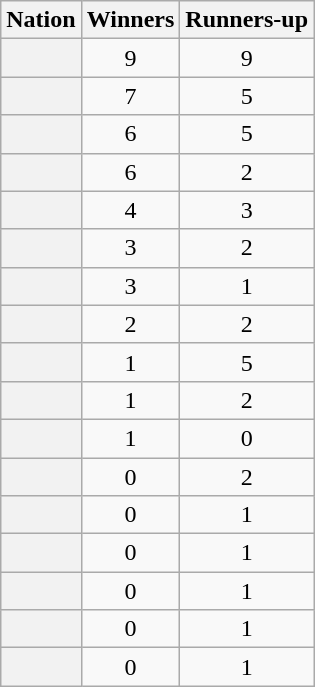<table class="wikitable plainrowheaders sortable">
<tr>
<th scope=col>Nation</th>
<th scope=col>Winners</th>
<th scope=col>Runners-up</th>
</tr>
<tr>
<th scope=row></th>
<td align=center>9</td>
<td align=center>9</td>
</tr>
<tr>
<th scope=row></th>
<td align=center>7</td>
<td align=center>5</td>
</tr>
<tr>
<th scope=row></th>
<td align=center>6</td>
<td align=center>5</td>
</tr>
<tr>
<th scope=row></th>
<td align=center>6</td>
<td align=center>2</td>
</tr>
<tr>
<th scope=row></th>
<td align=center>4</td>
<td align=center>3</td>
</tr>
<tr>
<th scope=row></th>
<td align=center>3</td>
<td align=center>2</td>
</tr>
<tr>
<th scope=row></th>
<td align=center>3</td>
<td align=center>1</td>
</tr>
<tr>
<th scope=row></th>
<td align=center>2</td>
<td align=center>2</td>
</tr>
<tr>
<th scope=row></th>
<td align=center>1</td>
<td align=center>5</td>
</tr>
<tr>
<th scope=row></th>
<td align=center>1</td>
<td align=center>2</td>
</tr>
<tr>
<th scope=row></th>
<td align=center>1</td>
<td align=center>0</td>
</tr>
<tr>
<th scope=row></th>
<td align=center>0</td>
<td align=center>2</td>
</tr>
<tr>
<th scope=row></th>
<td align=center>0</td>
<td align=center>1</td>
</tr>
<tr>
<th scope=row></th>
<td align=center>0</td>
<td align=center>1</td>
</tr>
<tr>
<th scope=row></th>
<td align=center>0</td>
<td align=center>1</td>
</tr>
<tr>
<th scope=row></th>
<td align=center>0</td>
<td align=center>1</td>
</tr>
<tr>
<th scope=row></th>
<td align=center>0</td>
<td align=center>1</td>
</tr>
</table>
